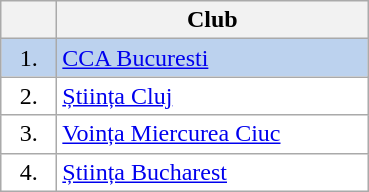<table class="wikitable">
<tr>
<th width="30"></th>
<th width="200">Club</th>
</tr>
<tr bgcolor="#BCD2EE" align="center">
<td>1.</td>
<td align="left"><a href='#'>CCA Bucuresti</a></td>
</tr>
<tr bgcolor="#FFFFFF" align="center">
<td>2.</td>
<td align="left"><a href='#'>Știința Cluj</a></td>
</tr>
<tr bgcolor="#FFFFFF" align="center">
<td>3.</td>
<td align="left"><a href='#'>Voința Miercurea Ciuc</a></td>
</tr>
<tr bgcolor="#FFFFFF" align="center">
<td>4.</td>
<td align="left"><a href='#'>Știința Bucharest</a></td>
</tr>
</table>
